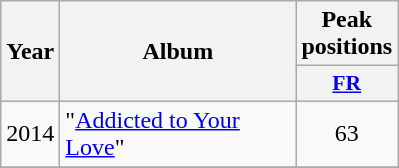<table class="wikitable">
<tr>
<th align="center" rowspan="2" width="10">Year</th>
<th align="center" rowspan="2" width="150">Album</th>
<th align="center" colspan="1" width="20">Peak positions</th>
</tr>
<tr>
<th scope="col" style="width:3em;font-size:90%;"><a href='#'>FR</a><br></th>
</tr>
<tr>
<td style="text-align:center;">2014</td>
<td>"<a href='#'>Addicted to Your Love</a>"</td>
<td style="text-align:center;">63</td>
</tr>
<tr>
</tr>
</table>
